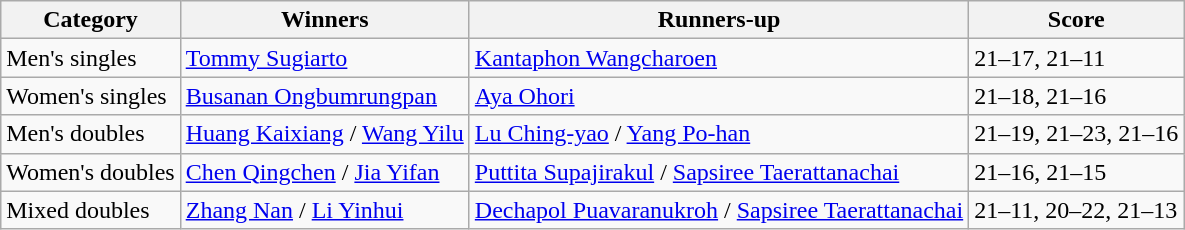<table class=wikitable style="white-space:nowrap;">
<tr>
<th>Category</th>
<th>Winners</th>
<th>Runners-up</th>
<th>Score</th>
</tr>
<tr>
<td>Men's singles</td>
<td> <a href='#'>Tommy Sugiarto</a></td>
<td> <a href='#'>Kantaphon Wangcharoen</a></td>
<td>21–17, 21–11</td>
</tr>
<tr>
<td>Women's singles</td>
<td> <a href='#'>Busanan Ongbumrungpan</a></td>
<td> <a href='#'>Aya Ohori</a></td>
<td>21–18, 21–16</td>
</tr>
<tr>
<td>Men's doubles</td>
<td> <a href='#'>Huang Kaixiang</a> / <a href='#'>Wang Yilu</a></td>
<td> <a href='#'>Lu Ching-yao</a> / <a href='#'>Yang Po-han</a></td>
<td>21–19, 21–23, 21–16</td>
</tr>
<tr>
<td>Women's doubles</td>
<td> <a href='#'>Chen Qingchen</a> / <a href='#'>Jia Yifan</a></td>
<td> <a href='#'>Puttita Supajirakul</a> / <a href='#'>Sapsiree Taerattanachai</a></td>
<td>21–16, 21–15</td>
</tr>
<tr>
<td>Mixed doubles</td>
<td> <a href='#'>Zhang Nan</a> / <a href='#'>Li Yinhui</a></td>
<td> <a href='#'>Dechapol Puavaranukroh</a> / <a href='#'>Sapsiree Taerattanachai</a></td>
<td>21–11, 20–22, 21–13</td>
</tr>
</table>
